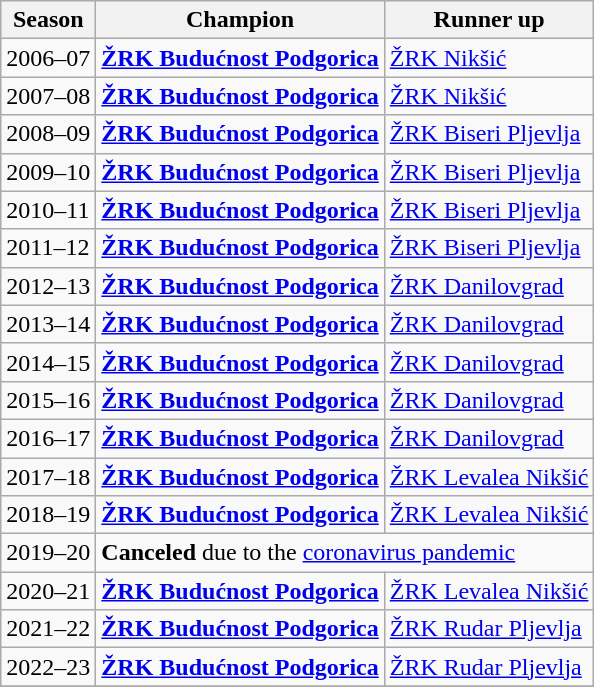<table class="wikitable">
<tr>
<th>Season</th>
<th>Champion</th>
<th>Runner up</th>
</tr>
<tr>
<td>2006–07</td>
<td><strong><a href='#'>ŽRK Budućnost Podgorica</a></strong></td>
<td><a href='#'>ŽRK Nikšić</a></td>
</tr>
<tr>
<td>2007–08</td>
<td><strong><a href='#'>ŽRK Budućnost Podgorica</a></strong></td>
<td><a href='#'>ŽRK Nikšić</a></td>
</tr>
<tr>
<td>2008–09</td>
<td><strong><a href='#'>ŽRK Budućnost Podgorica</a></strong></td>
<td><a href='#'>ŽRK Biseri Pljevlja</a></td>
</tr>
<tr>
<td>2009–10</td>
<td><strong><a href='#'>ŽRK Budućnost Podgorica</a></strong></td>
<td><a href='#'>ŽRK Biseri Pljevlja</a></td>
</tr>
<tr>
<td>2010–11</td>
<td><strong><a href='#'>ŽRK Budućnost Podgorica</a></strong></td>
<td><a href='#'>ŽRK Biseri Pljevlja</a></td>
</tr>
<tr>
<td>2011–12</td>
<td><strong><a href='#'>ŽRK Budućnost Podgorica</a></strong></td>
<td><a href='#'>ŽRK Biseri Pljevlja</a></td>
</tr>
<tr>
<td>2012–13</td>
<td><strong><a href='#'>ŽRK Budućnost Podgorica</a></strong></td>
<td><a href='#'>ŽRK Danilovgrad</a></td>
</tr>
<tr>
<td>2013–14</td>
<td><strong><a href='#'>ŽRK Budućnost Podgorica</a></strong></td>
<td><a href='#'>ŽRK Danilovgrad</a></td>
</tr>
<tr>
<td>2014–15</td>
<td><strong><a href='#'>ŽRK Budućnost Podgorica</a></strong></td>
<td><a href='#'>ŽRK Danilovgrad</a></td>
</tr>
<tr>
<td>2015–16</td>
<td><strong><a href='#'>ŽRK Budućnost Podgorica</a></strong></td>
<td><a href='#'>ŽRK Danilovgrad</a></td>
</tr>
<tr>
<td>2016–17</td>
<td><strong><a href='#'>ŽRK Budućnost Podgorica</a></strong></td>
<td><a href='#'>ŽRK Danilovgrad</a></td>
</tr>
<tr>
<td>2017–18</td>
<td><strong><a href='#'>ŽRK Budućnost Podgorica</a></strong></td>
<td><a href='#'>ŽRK Levalea Nikšić</a></td>
</tr>
<tr>
<td>2018–19</td>
<td><strong><a href='#'>ŽRK Budućnost Podgorica</a></strong></td>
<td><a href='#'>ŽRK Levalea Nikšić</a></td>
</tr>
<tr>
<td>2019–20</td>
<td colspan=2><strong>Canceled</strong> due to the <a href='#'>coronavirus pandemic</a></td>
</tr>
<tr>
<td>2020–21</td>
<td><strong><a href='#'>ŽRK Budućnost Podgorica</a></strong></td>
<td><a href='#'>ŽRK Levalea Nikšić</a></td>
</tr>
<tr>
<td>2021–22</td>
<td><strong><a href='#'>ŽRK Budućnost Podgorica</a></strong></td>
<td><a href='#'>ŽRK Rudar Pljevlja</a></td>
</tr>
<tr>
<td>2022–23</td>
<td><strong><a href='#'>ŽRK Budućnost Podgorica</a></strong></td>
<td><a href='#'>ŽRK Rudar Pljevlja</a></td>
</tr>
<tr>
</tr>
</table>
